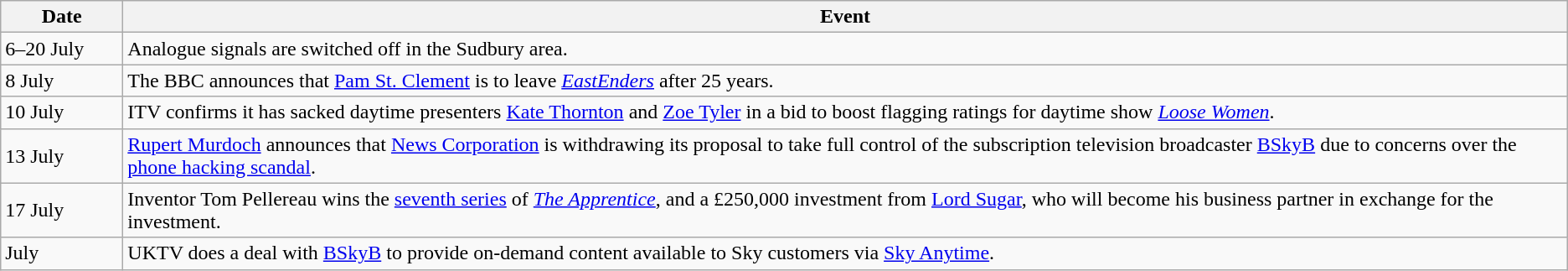<table class="wikitable">
<tr>
<th width=90>Date</th>
<th>Event</th>
</tr>
<tr>
<td>6–20 July</td>
<td>Analogue signals are switched off in the Sudbury area.</td>
</tr>
<tr>
<td>8 July</td>
<td>The BBC announces that <a href='#'>Pam St. Clement</a> is to leave <em><a href='#'>EastEnders</a></em> after 25 years.</td>
</tr>
<tr>
<td>10 July</td>
<td>ITV confirms it has sacked daytime presenters <a href='#'>Kate Thornton</a> and <a href='#'>Zoe Tyler</a> in a bid to boost flagging ratings for daytime show <em><a href='#'>Loose Women</a></em>.</td>
</tr>
<tr>
<td>13 July</td>
<td><a href='#'>Rupert Murdoch</a> announces that <a href='#'>News Corporation</a> is withdrawing its proposal to take full control of the subscription television broadcaster <a href='#'>BSkyB</a> due to concerns over the <a href='#'>phone hacking scandal</a>.</td>
</tr>
<tr>
<td>17 July</td>
<td>Inventor Tom Pellereau wins the <a href='#'>seventh series</a> of <em><a href='#'>The Apprentice</a></em>, and a £250,000 investment from <a href='#'>Lord Sugar</a>, who will become his business partner in exchange for the investment.</td>
</tr>
<tr>
<td>July</td>
<td>UKTV does a deal with <a href='#'>BSkyB</a> to provide on-demand content available to Sky customers via <a href='#'>Sky Anytime</a>.</td>
</tr>
</table>
